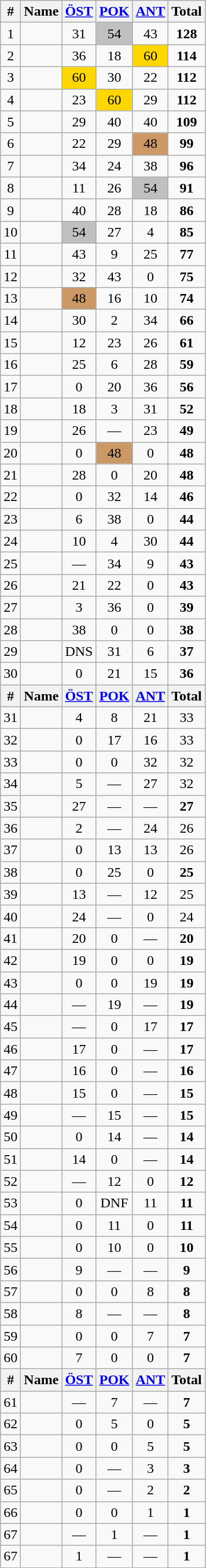<table class="wikitable sortable" style="text-align:center;">
<tr>
<th>#</th>
<th>Name</th>
<th><a href='#'>ÖST</a></th>
<th><a href='#'>POK</a></th>
<th><a href='#'>ANT</a></th>
<th><strong>Total</strong> </th>
</tr>
<tr>
<td>1</td>
<td align="left"></td>
<td>31</td>
<td bgcolor="silver">54</td>
<td>43</td>
<td><strong>128</strong></td>
</tr>
<tr>
<td>2</td>
<td align="left"></td>
<td>36</td>
<td>18</td>
<td bgcolor="gold">60</td>
<td><strong>114</strong></td>
</tr>
<tr>
<td>3</td>
<td align="left"></td>
<td bgcolor="gold">60</td>
<td>30</td>
<td>22</td>
<td><strong>112</strong></td>
</tr>
<tr>
<td>4</td>
<td align="left"></td>
<td>23</td>
<td bgcolor="gold">60</td>
<td>29</td>
<td><strong>112</strong></td>
</tr>
<tr>
<td>5</td>
<td align="left"></td>
<td>29</td>
<td>40</td>
<td>40</td>
<td><strong>109</strong></td>
</tr>
<tr>
<td>6</td>
<td align="left"></td>
<td>22</td>
<td>29</td>
<td bgcolor="CC9966">48</td>
<td><strong>99</strong></td>
</tr>
<tr>
<td>7</td>
<td align="left"></td>
<td>34</td>
<td>24</td>
<td>38</td>
<td><strong>96</strong></td>
</tr>
<tr>
<td>8</td>
<td align="left"></td>
<td>11</td>
<td>26</td>
<td bgcolor="silver">54</td>
<td><strong>91</strong></td>
</tr>
<tr>
<td>9</td>
<td align="left"></td>
<td>40</td>
<td>28</td>
<td>18</td>
<td><strong>86</strong></td>
</tr>
<tr>
<td>10</td>
<td align="left"></td>
<td bgcolor="silver">54</td>
<td>27</td>
<td>4</td>
<td><strong>85</strong></td>
</tr>
<tr>
<td>11</td>
<td align="left"></td>
<td>43</td>
<td>9</td>
<td>25</td>
<td><strong>77</strong></td>
</tr>
<tr>
<td>12</td>
<td align="left"></td>
<td>32</td>
<td>43</td>
<td>0</td>
<td><strong>75</strong></td>
</tr>
<tr>
<td>13</td>
<td align="left"></td>
<td bgcolor="CC9966">48</td>
<td>16</td>
<td>10</td>
<td><strong>74</strong></td>
</tr>
<tr>
<td>14</td>
<td align="left"></td>
<td>30</td>
<td>2</td>
<td>34</td>
<td><strong>66</strong></td>
</tr>
<tr>
<td>15</td>
<td align="left"></td>
<td>12</td>
<td>23</td>
<td>26</td>
<td><strong>61</strong></td>
</tr>
<tr>
<td>16</td>
<td align="left"></td>
<td>25</td>
<td>6</td>
<td>28</td>
<td><strong>59</strong></td>
</tr>
<tr>
<td>17</td>
<td align="left"></td>
<td>0</td>
<td>20</td>
<td>36</td>
<td><strong>56</strong></td>
</tr>
<tr>
<td>18</td>
<td align="left"></td>
<td>18</td>
<td>3</td>
<td>31</td>
<td><strong>52</strong></td>
</tr>
<tr>
<td>19</td>
<td align="left"></td>
<td>26</td>
<td>—</td>
<td>23</td>
<td><strong>49</strong></td>
</tr>
<tr>
<td>20</td>
<td align="left"></td>
<td>0</td>
<td bgcolor="CC9966">48</td>
<td>0</td>
<td><strong>48</strong></td>
</tr>
<tr>
<td>21</td>
<td align="left"></td>
<td>28</td>
<td>0</td>
<td>20</td>
<td><strong>48</strong></td>
</tr>
<tr>
<td>22</td>
<td align="left"></td>
<td>0</td>
<td>32</td>
<td>14</td>
<td><strong>46</strong></td>
</tr>
<tr>
<td>23</td>
<td align="left"></td>
<td>6</td>
<td>38</td>
<td>0</td>
<td><strong>44</strong></td>
</tr>
<tr>
<td>24</td>
<td align="left"></td>
<td>10</td>
<td>4</td>
<td>30</td>
<td><strong>44</strong></td>
</tr>
<tr>
<td>25</td>
<td align="left"></td>
<td>—</td>
<td>34</td>
<td>9</td>
<td><strong>43</strong></td>
</tr>
<tr>
<td>26</td>
<td align="left"></td>
<td>21</td>
<td>22</td>
<td>0</td>
<td><strong>43</strong></td>
</tr>
<tr>
<td>27</td>
<td align="left"></td>
<td>3</td>
<td>36</td>
<td>0</td>
<td><strong>39</strong></td>
</tr>
<tr>
<td>28</td>
<td align="left"></td>
<td>38</td>
<td>0</td>
<td>0</td>
<td><strong>38</strong></td>
</tr>
<tr>
<td>29</td>
<td align="left"></td>
<td>DNS</td>
<td>31</td>
<td>6</td>
<td><strong>37</strong></td>
</tr>
<tr>
<td>30</td>
<td align="left"></td>
<td>0</td>
<td>21</td>
<td>15</td>
<td><strong>36</strong></td>
</tr>
<tr>
<th>#</th>
<th>Name</th>
<th><a href='#'>ÖST</a></th>
<th><a href='#'>POK</a></th>
<th><a href='#'>ANT</a></th>
<th><strong>Total</strong></th>
</tr>
<tr>
<td>31</td>
<td align="left"></td>
<td>4</td>
<td>8</td>
<td>21</td>
<td>33</td>
</tr>
<tr>
<td>32</td>
<td align="left"></td>
<td>0</td>
<td>17</td>
<td>16</td>
<td>33</td>
</tr>
<tr>
<td>33</td>
<td align="left"></td>
<td>0</td>
<td>0</td>
<td>32</td>
<td>32</td>
</tr>
<tr>
<td>34</td>
<td align="left"></td>
<td>5</td>
<td>—</td>
<td>27</td>
<td>32</td>
</tr>
<tr>
<td>35</td>
<td align="left"></td>
<td>27</td>
<td>—</td>
<td>—</td>
<td><strong>27</strong></td>
</tr>
<tr>
<td>36</td>
<td align="left"></td>
<td>2</td>
<td>—</td>
<td>24</td>
<td>26</td>
</tr>
<tr>
<td>37</td>
<td align="left"></td>
<td>0</td>
<td>13</td>
<td>13</td>
<td>26</td>
</tr>
<tr>
<td>38</td>
<td align="left"></td>
<td>0</td>
<td>25</td>
<td>0</td>
<td><strong>25</strong></td>
</tr>
<tr>
<td>39</td>
<td align="left"></td>
<td>13</td>
<td>—</td>
<td>12</td>
<td>25</td>
</tr>
<tr>
<td>40</td>
<td align="left"></td>
<td>24</td>
<td>—</td>
<td>0</td>
<td>24</td>
</tr>
<tr>
<td>41</td>
<td align="left"></td>
<td>20</td>
<td>0</td>
<td>—</td>
<td><strong>20</strong></td>
</tr>
<tr>
<td>42</td>
<td align="left"></td>
<td>19</td>
<td>0</td>
<td>0</td>
<td><strong>19</strong></td>
</tr>
<tr>
<td>43</td>
<td align="left"></td>
<td>0</td>
<td>0</td>
<td>19</td>
<td><strong>19</strong></td>
</tr>
<tr>
<td>44</td>
<td align="left"></td>
<td>—</td>
<td>19</td>
<td>—</td>
<td><strong>19</strong></td>
</tr>
<tr>
<td>45</td>
<td align="left"></td>
<td>—</td>
<td>0</td>
<td>17</td>
<td><strong>17</strong></td>
</tr>
<tr>
<td>46</td>
<td align="left"></td>
<td>17</td>
<td>0</td>
<td>—</td>
<td><strong>17</strong></td>
</tr>
<tr>
<td>47</td>
<td align="left"></td>
<td>16</td>
<td>0</td>
<td>—</td>
<td><strong>16</strong></td>
</tr>
<tr>
<td>48</td>
<td align="left"></td>
<td>15</td>
<td>0</td>
<td>—</td>
<td><strong>15</strong></td>
</tr>
<tr>
<td>49</td>
<td align="left"></td>
<td>—</td>
<td>15</td>
<td>—</td>
<td><strong>15</strong></td>
</tr>
<tr>
<td>50</td>
<td align="left"></td>
<td>0</td>
<td>14</td>
<td>—</td>
<td><strong>14</strong></td>
</tr>
<tr>
<td>51</td>
<td align="left"></td>
<td>14</td>
<td>0</td>
<td>—</td>
<td><strong>14</strong></td>
</tr>
<tr>
<td>52</td>
<td align="left"></td>
<td>—</td>
<td>12</td>
<td>0</td>
<td><strong>12</strong></td>
</tr>
<tr>
<td>53</td>
<td align="left"></td>
<td>0</td>
<td>DNF</td>
<td>11</td>
<td><strong>11</strong></td>
</tr>
<tr>
<td>54</td>
<td align="left"></td>
<td>0</td>
<td>11</td>
<td>0</td>
<td><strong>11</strong></td>
</tr>
<tr>
<td>55</td>
<td align="left"></td>
<td>0</td>
<td>10</td>
<td>0</td>
<td><strong>10</strong></td>
</tr>
<tr>
<td>56</td>
<td align="left"></td>
<td>9</td>
<td>—</td>
<td>—</td>
<td><strong>9</strong></td>
</tr>
<tr>
<td>57</td>
<td align="left"></td>
<td>0</td>
<td>0</td>
<td>8</td>
<td><strong>8</strong></td>
</tr>
<tr>
<td>58</td>
<td align="left"></td>
<td>8</td>
<td>—</td>
<td>—</td>
<td><strong>8</strong></td>
</tr>
<tr>
<td>59</td>
<td align="left"></td>
<td>0</td>
<td>0</td>
<td>7</td>
<td><strong>7</strong></td>
</tr>
<tr>
<td>60</td>
<td align="left"></td>
<td>7</td>
<td>0</td>
<td>0</td>
<td><strong>7</strong></td>
</tr>
<tr>
<th>#</th>
<th>Name</th>
<th><a href='#'>ÖST</a></th>
<th><a href='#'>POK</a></th>
<th><a href='#'>ANT</a></th>
<th><strong>Total</strong></th>
</tr>
<tr>
<td>61</td>
<td align="left"></td>
<td>—</td>
<td>7</td>
<td>—</td>
<td><strong>7</strong></td>
</tr>
<tr>
<td>62</td>
<td align="left"></td>
<td>0</td>
<td>5</td>
<td>0</td>
<td><strong>5</strong></td>
</tr>
<tr>
<td>63</td>
<td align="left"></td>
<td>0</td>
<td>0</td>
<td>5</td>
<td><strong>5</strong></td>
</tr>
<tr>
<td>64</td>
<td align="left"></td>
<td>0</td>
<td>—</td>
<td>3</td>
<td><strong>3</strong></td>
</tr>
<tr>
<td>65</td>
<td align="left"></td>
<td>0</td>
<td>—</td>
<td>2</td>
<td><strong>2</strong></td>
</tr>
<tr>
<td>66</td>
<td align="left"></td>
<td>0</td>
<td>0</td>
<td>1</td>
<td><strong>1</strong></td>
</tr>
<tr>
<td>67</td>
<td align="left"></td>
<td>—</td>
<td>1</td>
<td>—</td>
<td><strong>1</strong></td>
</tr>
<tr>
<td>67</td>
<td align="left"></td>
<td>1</td>
<td>—</td>
<td>—</td>
<td><strong>1</strong></td>
</tr>
</table>
